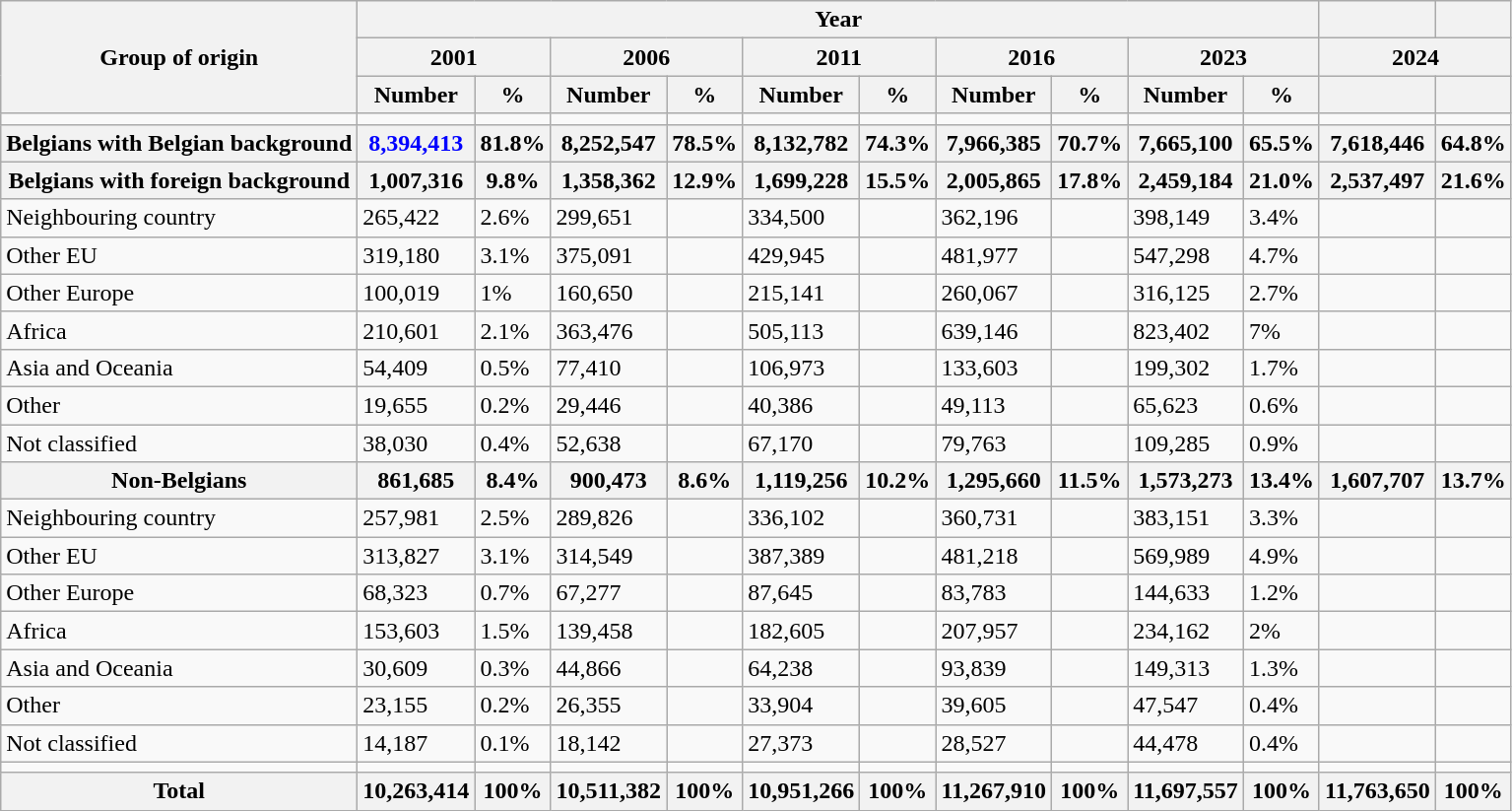<table class="wikitable sortable mw-collapsible">
<tr>
<th rowspan="3">Group of origin</th>
<th colspan="10">Year</th>
<th></th>
<th></th>
</tr>
<tr>
<th colspan="2">2001</th>
<th colspan="2">2006</th>
<th colspan="2">2011</th>
<th colspan="2">2016</th>
<th colspan="2">2023</th>
<th colspan="2">2024</th>
</tr>
<tr>
<th>Number</th>
<th>%</th>
<th>Number</th>
<th>%</th>
<th>Number</th>
<th>%</th>
<th>Number</th>
<th>%</th>
<th>Number</th>
<th>%</th>
<th></th>
<th></th>
</tr>
<tr>
<td></td>
<td></td>
<td></td>
<td></td>
<td></td>
<td></td>
<td></td>
<td></td>
<td></td>
<td></td>
<td></td>
<td></td>
<td></td>
</tr>
<tr>
<th>Belgians with Belgian background</th>
<th style="color: blue">8,394,413</th>
<th>81.8%</th>
<th>8,252,547</th>
<th>78.5%</th>
<th>8,132,782</th>
<th>74.3%</th>
<th>7,966,385</th>
<th>70.7%</th>
<th>7,665,100</th>
<th>65.5%</th>
<th>7,618,446</th>
<th>64.8%</th>
</tr>
<tr>
<th>Belgians with foreign background</th>
<th>1,007,316</th>
<th>9.8%</th>
<th>1,358,362</th>
<th>12.9%</th>
<th>1,699,228</th>
<th>15.5%</th>
<th>2,005,865</th>
<th>17.8%</th>
<th>2,459,184</th>
<th>21.0%</th>
<th>2,537,497</th>
<th><strong>21.6%</strong></th>
</tr>
<tr>
<td>Neighbouring country</td>
<td>265,422</td>
<td>2.6%</td>
<td>299,651</td>
<td></td>
<td>334,500</td>
<td></td>
<td>362,196</td>
<td></td>
<td>398,149</td>
<td>3.4%</td>
<td></td>
<td></td>
</tr>
<tr>
<td>Other EU</td>
<td>319,180</td>
<td>3.1%</td>
<td>375,091</td>
<td></td>
<td>429,945</td>
<td></td>
<td>481,977</td>
<td></td>
<td>547,298</td>
<td>4.7%</td>
<td></td>
<td></td>
</tr>
<tr>
<td>Other Europe</td>
<td>100,019</td>
<td>1%</td>
<td>160,650</td>
<td></td>
<td>215,141</td>
<td></td>
<td>260,067</td>
<td></td>
<td>316,125</td>
<td>2.7%</td>
<td></td>
<td></td>
</tr>
<tr>
<td>Africa</td>
<td>210,601</td>
<td>2.1%</td>
<td>363,476</td>
<td></td>
<td>505,113</td>
<td></td>
<td>639,146</td>
<td></td>
<td>823,402</td>
<td>7%</td>
<td></td>
<td></td>
</tr>
<tr>
<td>Asia and Oceania</td>
<td>54,409</td>
<td>0.5%</td>
<td>77,410</td>
<td></td>
<td>106,973</td>
<td></td>
<td>133,603</td>
<td></td>
<td>199,302</td>
<td>1.7%</td>
<td></td>
<td></td>
</tr>
<tr>
<td>Other</td>
<td>19,655</td>
<td>0.2%</td>
<td>29,446</td>
<td></td>
<td>40,386</td>
<td></td>
<td>49,113</td>
<td></td>
<td>65,623</td>
<td>0.6%</td>
<td></td>
<td></td>
</tr>
<tr>
<td>Not classified</td>
<td>38,030</td>
<td>0.4%</td>
<td>52,638</td>
<td></td>
<td>67,170</td>
<td></td>
<td>79,763</td>
<td></td>
<td>109,285</td>
<td>0.9%</td>
<td></td>
<td></td>
</tr>
<tr>
<th>Non-Belgians</th>
<th>861,685</th>
<th>8.4%</th>
<th>900,473</th>
<th>8.6%</th>
<th>1,119,256</th>
<th>10.2%</th>
<th>1,295,660</th>
<th>11.5%</th>
<th>1,573,273</th>
<th>13.4%</th>
<th>1,607,707</th>
<th><strong>13.7%</strong></th>
</tr>
<tr>
<td>Neighbouring country</td>
<td>257,981</td>
<td>2.5%</td>
<td>289,826</td>
<td></td>
<td>336,102</td>
<td></td>
<td>360,731</td>
<td></td>
<td>383,151</td>
<td>3.3%</td>
<td></td>
<td></td>
</tr>
<tr>
<td>Other EU</td>
<td>313,827</td>
<td>3.1%</td>
<td>314,549</td>
<td></td>
<td>387,389</td>
<td></td>
<td>481,218</td>
<td></td>
<td>569,989</td>
<td>4.9%</td>
<td></td>
<td></td>
</tr>
<tr>
<td>Other Europe</td>
<td>68,323</td>
<td>0.7%</td>
<td>67,277</td>
<td></td>
<td>87,645</td>
<td></td>
<td>83,783</td>
<td></td>
<td>144,633</td>
<td>1.2%</td>
<td></td>
<td></td>
</tr>
<tr>
<td>Africa</td>
<td>153,603</td>
<td>1.5%</td>
<td>139,458</td>
<td></td>
<td>182,605</td>
<td></td>
<td>207,957</td>
<td></td>
<td>234,162</td>
<td>2%</td>
<td></td>
<td></td>
</tr>
<tr>
<td>Asia and Oceania</td>
<td>30,609</td>
<td>0.3%</td>
<td>44,866</td>
<td></td>
<td>64,238</td>
<td></td>
<td>93,839</td>
<td></td>
<td>149,313</td>
<td>1.3%</td>
<td></td>
<td></td>
</tr>
<tr>
<td>Other</td>
<td>23,155</td>
<td>0.2%</td>
<td>26,355</td>
<td></td>
<td>33,904</td>
<td></td>
<td>39,605</td>
<td></td>
<td>47,547</td>
<td>0.4%</td>
<td></td>
<td></td>
</tr>
<tr>
<td>Not classified</td>
<td>14,187</td>
<td>0.1%</td>
<td>18,142</td>
<td></td>
<td>27,373</td>
<td></td>
<td>28,527</td>
<td></td>
<td>44,478</td>
<td>0.4%</td>
<td></td>
<td></td>
</tr>
<tr>
<td></td>
<td></td>
<td></td>
<td></td>
<td></td>
<td></td>
<td></td>
<td></td>
<td></td>
<td></td>
<td></td>
<td></td>
<td></td>
</tr>
<tr>
<th>Total</th>
<th>10,263,414</th>
<th>100%</th>
<th>10,511,382</th>
<th>100%</th>
<th>10,951,266</th>
<th>100%</th>
<th>11,267,910</th>
<th>100%</th>
<th>11,697,557</th>
<th>100%</th>
<th>11,763,650</th>
<th>100%</th>
</tr>
</table>
